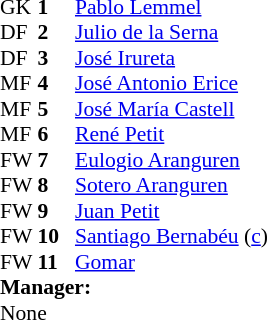<table style="font-size: 90%" cellspacing="0" cellpadding="0" align=center>
<tr>
<td colspan="4"></td>
</tr>
<tr>
<th width=25></th>
<th width=25></th>
</tr>
<tr>
<td>GK</td>
<td><strong>1</strong></td>
<td> <a href='#'>Pablo Lemmel</a></td>
</tr>
<tr>
<td>DF</td>
<td><strong>2</strong></td>
<td> <a href='#'>Julio de la Serna</a></td>
</tr>
<tr>
<td>DF</td>
<td><strong>3</strong></td>
<td> <a href='#'>José Irureta</a></td>
</tr>
<tr>
<td>MF</td>
<td><strong>4</strong></td>
<td> <a href='#'>José Antonio Erice</a></td>
</tr>
<tr>
<td>MF</td>
<td><strong>5</strong></td>
<td> <a href='#'>José María Castell</a></td>
</tr>
<tr>
<td>MF</td>
<td><strong>6</strong></td>
<td> <a href='#'>René Petit</a></td>
</tr>
<tr>
<td>FW</td>
<td><strong>7</strong></td>
<td> <a href='#'>Eulogio Aranguren</a></td>
</tr>
<tr>
<td>FW</td>
<td><strong>8</strong></td>
<td> <a href='#'>Sotero Aranguren</a></td>
</tr>
<tr>
<td>FW</td>
<td><strong>9</strong></td>
<td> <a href='#'>Juan Petit</a></td>
</tr>
<tr>
<td>FW</td>
<td><strong>10</strong></td>
<td> <a href='#'>Santiago Bernabéu</a> (<a href='#'>c</a>)</td>
</tr>
<tr>
<td>FW</td>
<td><strong>11</strong></td>
<td> <a href='#'>Gomar</a></td>
</tr>
<tr>
<td colspan=3><strong>Manager:</strong></td>
</tr>
<tr>
<td colspan=4>None</td>
</tr>
</table>
